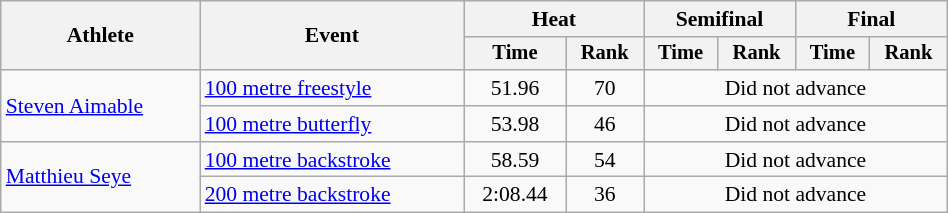<table class="wikitable" style="text-align:center; font-size:90%; width:50%;">
<tr>
<th rowspan="2">Athlete</th>
<th rowspan="2">Event</th>
<th colspan="2">Heat</th>
<th colspan="2">Semifinal</th>
<th colspan="2">Final</th>
</tr>
<tr style="font-size:95%">
<th>Time</th>
<th>Rank</th>
<th>Time</th>
<th>Rank</th>
<th>Time</th>
<th>Rank</th>
</tr>
<tr>
<td align=left rowspan=2><a href='#'>Steven Aimable</a></td>
<td align=left><a href='#'>100 metre freestyle</a></td>
<td>51.96</td>
<td>70</td>
<td colspan=4>Did not advance</td>
</tr>
<tr>
<td align=left><a href='#'>100 metre butterfly</a></td>
<td>53.98</td>
<td>46</td>
<td colspan=4>Did not advance</td>
</tr>
<tr>
<td align=left rowspan=2><a href='#'>Matthieu Seye</a></td>
<td align=left><a href='#'>100 metre backstroke</a></td>
<td>58.59</td>
<td>54</td>
<td colspan=4>Did not advance</td>
</tr>
<tr>
<td align=left><a href='#'>200 metre backstroke</a></td>
<td>2:08.44</td>
<td>36</td>
<td colspan=4>Did not advance</td>
</tr>
</table>
